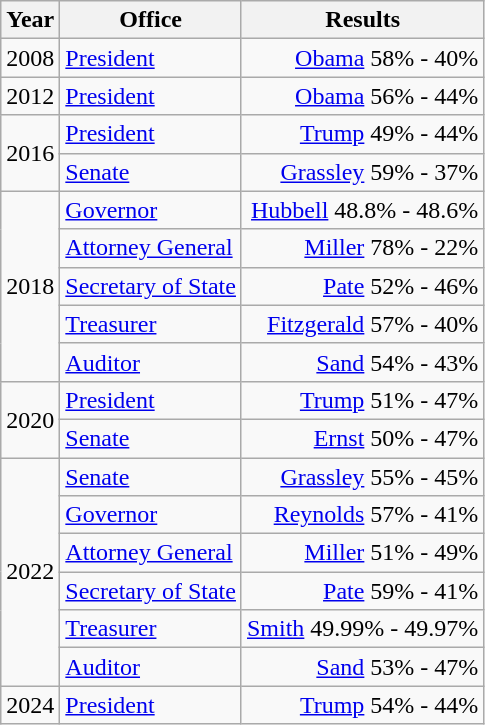<table class=wikitable>
<tr>
<th>Year</th>
<th>Office</th>
<th>Results</th>
</tr>
<tr>
<td>2008</td>
<td><a href='#'>President</a></td>
<td align="right" ><a href='#'>Obama</a> 58% - 40%</td>
</tr>
<tr>
<td>2012</td>
<td><a href='#'>President</a></td>
<td align="right" ><a href='#'>Obama</a> 56% - 44%</td>
</tr>
<tr>
<td rowspan=2>2016</td>
<td><a href='#'>President</a></td>
<td align="right" ><a href='#'>Trump</a> 49% - 44%</td>
</tr>
<tr>
<td><a href='#'>Senate</a></td>
<td align="right" ><a href='#'>Grassley</a> 59% - 37%</td>
</tr>
<tr>
<td rowspan=5>2018</td>
<td><a href='#'>Governor</a></td>
<td align="right" ><a href='#'>Hubbell</a> 48.8% - 48.6%</td>
</tr>
<tr>
<td><a href='#'>Attorney General</a></td>
<td align="right" ><a href='#'>Miller</a> 78% - 22%</td>
</tr>
<tr>
<td><a href='#'>Secretary of State</a></td>
<td align="right" ><a href='#'>Pate</a> 52% - 46%</td>
</tr>
<tr>
<td><a href='#'>Treasurer</a></td>
<td align="right" ><a href='#'>Fitzgerald</a> 57% - 40%</td>
</tr>
<tr>
<td><a href='#'>Auditor</a></td>
<td align="right" ><a href='#'>Sand</a> 54% - 43%</td>
</tr>
<tr>
<td rowspan=2>2020</td>
<td><a href='#'>President</a></td>
<td align="right" ><a href='#'>Trump</a> 51% - 47%</td>
</tr>
<tr>
<td><a href='#'>Senate</a></td>
<td align="right" ><a href='#'>Ernst</a> 50% - 47%</td>
</tr>
<tr>
<td rowspan=6>2022</td>
<td><a href='#'>Senate</a></td>
<td align="right" ><a href='#'>Grassley</a> 55% - 45%</td>
</tr>
<tr>
<td><a href='#'>Governor</a></td>
<td align="right" ><a href='#'>Reynolds</a> 57% - 41%</td>
</tr>
<tr>
<td><a href='#'>Attorney General</a></td>
<td align="right" ><a href='#'>Miller</a> 51% - 49%</td>
</tr>
<tr>
<td><a href='#'>Secretary of State</a></td>
<td align="right" ><a href='#'>Pate</a> 59% - 41%</td>
</tr>
<tr>
<td><a href='#'>Treasurer</a></td>
<td align="right" ><a href='#'>Smith</a> 49.99% - 49.97%</td>
</tr>
<tr>
<td><a href='#'>Auditor</a></td>
<td align="right" ><a href='#'>Sand</a> 53% - 47%</td>
</tr>
<tr>
<td>2024</td>
<td><a href='#'>President</a></td>
<td align="right" ><a href='#'>Trump</a> 54% - 44%</td>
</tr>
</table>
